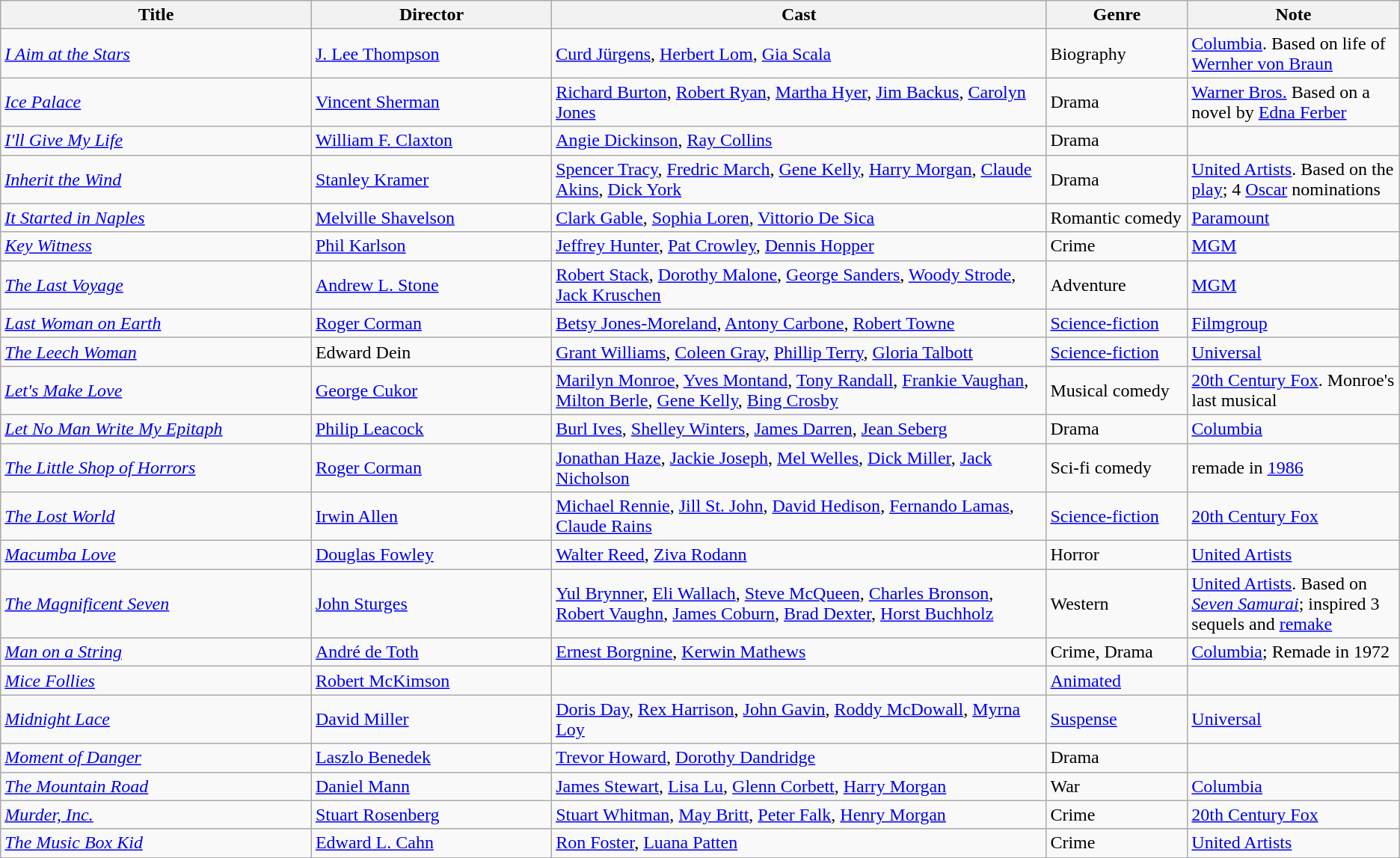<table class="wikitable">
<tr>
<th style="width:22%;">Title</th>
<th style="width:17%;">Director</th>
<th style="width:35%;">Cast</th>
<th style="width:10%;">Genre</th>
<th style="width:15%;">Note</th>
</tr>
<tr>
<td><em><a href='#'>I Aim at the Stars</a></em></td>
<td><a href='#'>J. Lee Thompson</a></td>
<td><a href='#'>Curd Jürgens</a>, <a href='#'>Herbert Lom</a>, <a href='#'>Gia Scala</a></td>
<td>Biography</td>
<td><a href='#'>Columbia</a>. Based on life of <a href='#'>Wernher von Braun</a></td>
</tr>
<tr>
<td><em><a href='#'>Ice Palace</a></em></td>
<td><a href='#'>Vincent Sherman</a></td>
<td><a href='#'>Richard Burton</a>, <a href='#'>Robert Ryan</a>, <a href='#'>Martha Hyer</a>, <a href='#'>Jim Backus</a>, <a href='#'>Carolyn Jones</a></td>
<td>Drama</td>
<td><a href='#'>Warner Bros.</a> Based on a novel by <a href='#'>Edna Ferber</a></td>
</tr>
<tr>
<td><em><a href='#'>I'll Give My Life</a></em></td>
<td><a href='#'>William F. Claxton</a></td>
<td><a href='#'>Angie Dickinson</a>, <a href='#'>Ray Collins</a></td>
<td>Drama</td>
<td></td>
</tr>
<tr>
<td><em><a href='#'>Inherit the Wind</a></em></td>
<td><a href='#'>Stanley Kramer</a></td>
<td><a href='#'>Spencer Tracy</a>, <a href='#'>Fredric March</a>, <a href='#'>Gene Kelly</a>, <a href='#'>Harry Morgan</a>, <a href='#'>Claude Akins</a>, <a href='#'>Dick York</a></td>
<td>Drama</td>
<td><a href='#'>United Artists</a>. Based on the <a href='#'>play</a>; 4 <a href='#'>Oscar</a> nominations</td>
</tr>
<tr>
<td><em><a href='#'>It Started in Naples</a></em></td>
<td><a href='#'>Melville Shavelson</a></td>
<td><a href='#'>Clark Gable</a>, <a href='#'>Sophia Loren</a>, <a href='#'>Vittorio De Sica</a></td>
<td>Romantic comedy</td>
<td><a href='#'>Paramount</a></td>
</tr>
<tr>
<td><em><a href='#'>Key Witness</a></em></td>
<td><a href='#'>Phil Karlson</a></td>
<td><a href='#'>Jeffrey Hunter</a>, <a href='#'>Pat Crowley</a>, <a href='#'>Dennis Hopper</a></td>
<td>Crime</td>
<td><a href='#'>MGM</a></td>
</tr>
<tr>
<td><em><a href='#'>The Last Voyage</a></em></td>
<td><a href='#'>Andrew L. Stone</a></td>
<td><a href='#'>Robert Stack</a>, <a href='#'>Dorothy Malone</a>, <a href='#'>George Sanders</a>, <a href='#'>Woody Strode</a>, <a href='#'>Jack Kruschen</a></td>
<td>Adventure</td>
<td><a href='#'>MGM</a></td>
</tr>
<tr>
<td><em><a href='#'>Last Woman on Earth</a></em></td>
<td><a href='#'>Roger Corman</a></td>
<td><a href='#'>Betsy Jones-Moreland</a>, <a href='#'>Antony Carbone</a>, <a href='#'>Robert Towne</a></td>
<td><a href='#'>Science-fiction</a></td>
<td><a href='#'>Filmgroup</a></td>
</tr>
<tr>
<td><em><a href='#'>The Leech Woman</a></em></td>
<td>Edward Dein</td>
<td><a href='#'>Grant Williams</a>, <a href='#'>Coleen Gray</a>, <a href='#'>Phillip Terry</a>, <a href='#'>Gloria Talbott</a></td>
<td><a href='#'>Science-fiction</a></td>
<td><a href='#'>Universal</a></td>
</tr>
<tr>
<td><em><a href='#'>Let's Make Love</a></em></td>
<td><a href='#'>George Cukor</a></td>
<td><a href='#'>Marilyn Monroe</a>, <a href='#'>Yves Montand</a>, <a href='#'>Tony Randall</a>, <a href='#'>Frankie Vaughan</a>, <a href='#'>Milton Berle</a>, <a href='#'>Gene Kelly</a>, <a href='#'>Bing Crosby</a></td>
<td>Musical comedy</td>
<td><a href='#'>20th Century Fox</a>. Monroe's last musical</td>
</tr>
<tr>
<td><em><a href='#'>Let No Man Write My Epitaph</a></em></td>
<td><a href='#'>Philip Leacock</a></td>
<td><a href='#'>Burl Ives</a>, <a href='#'>Shelley Winters</a>, <a href='#'>James Darren</a>, <a href='#'>Jean Seberg</a></td>
<td>Drama</td>
<td><a href='#'>Columbia</a></td>
</tr>
<tr>
<td><em><a href='#'>The Little Shop of Horrors</a></em></td>
<td><a href='#'>Roger Corman</a></td>
<td><a href='#'>Jonathan Haze</a>, <a href='#'>Jackie Joseph</a>, <a href='#'>Mel Welles</a>, <a href='#'>Dick Miller</a>, <a href='#'>Jack Nicholson</a></td>
<td>Sci-fi comedy</td>
<td>remade in <a href='#'>1986</a></td>
</tr>
<tr>
<td><em><a href='#'>The Lost World</a></em></td>
<td><a href='#'>Irwin Allen</a></td>
<td><a href='#'>Michael Rennie</a>, <a href='#'>Jill St. John</a>, <a href='#'>David Hedison</a>, <a href='#'>Fernando Lamas</a>, <a href='#'>Claude Rains</a></td>
<td><a href='#'>Science-fiction</a></td>
<td><a href='#'>20th Century Fox</a></td>
</tr>
<tr>
<td><em><a href='#'>Macumba Love</a></em></td>
<td><a href='#'>Douglas Fowley</a></td>
<td><a href='#'>Walter Reed</a>, <a href='#'>Ziva Rodann</a></td>
<td>Horror</td>
<td><a href='#'>United Artists</a></td>
</tr>
<tr>
<td><em><a href='#'>The Magnificent Seven</a></em></td>
<td><a href='#'>John Sturges</a></td>
<td><a href='#'>Yul Brynner</a>, <a href='#'>Eli Wallach</a>, <a href='#'>Steve McQueen</a>, <a href='#'>Charles Bronson</a>, <a href='#'>Robert Vaughn</a>, <a href='#'>James Coburn</a>, <a href='#'>Brad Dexter</a>, <a href='#'>Horst Buchholz</a></td>
<td>Western</td>
<td><a href='#'>United Artists</a>. Based on <em><a href='#'>Seven Samurai</a></em>; inspired 3 sequels and <a href='#'>remake</a></td>
</tr>
<tr>
<td><em><a href='#'>Man on a String</a></em></td>
<td><a href='#'>André de Toth</a></td>
<td><a href='#'>Ernest Borgnine</a>, <a href='#'>Kerwin Mathews</a></td>
<td>Crime, Drama</td>
<td><a href='#'>Columbia</a>; Remade in 1972</td>
</tr>
<tr>
<td><em><a href='#'>Mice Follies</a></em></td>
<td><a href='#'>Robert McKimson</a></td>
<td></td>
<td><a href='#'>Animated</a></td>
<td></td>
</tr>
<tr>
<td><em><a href='#'>Midnight Lace</a></em></td>
<td><a href='#'>David Miller</a></td>
<td><a href='#'>Doris Day</a>, <a href='#'>Rex Harrison</a>, <a href='#'>John Gavin</a>, <a href='#'>Roddy McDowall</a>, <a href='#'>Myrna Loy</a></td>
<td><a href='#'>Suspense</a></td>
<td><a href='#'>Universal</a></td>
</tr>
<tr>
<td><em><a href='#'>Moment of Danger</a></em></td>
<td><a href='#'>Laszlo Benedek</a></td>
<td><a href='#'>Trevor Howard</a>, <a href='#'>Dorothy Dandridge</a></td>
<td>Drama</td>
<td></td>
</tr>
<tr>
<td><em><a href='#'>The Mountain Road</a></em></td>
<td><a href='#'>Daniel Mann</a></td>
<td><a href='#'>James Stewart</a>, <a href='#'>Lisa Lu</a>, <a href='#'>Glenn Corbett</a>, <a href='#'>Harry Morgan</a></td>
<td>War</td>
<td><a href='#'>Columbia</a></td>
</tr>
<tr>
<td><em><a href='#'>Murder, Inc.</a></em></td>
<td><a href='#'>Stuart Rosenberg</a></td>
<td><a href='#'>Stuart Whitman</a>, <a href='#'>May Britt</a>, <a href='#'>Peter Falk</a>, <a href='#'>Henry Morgan</a></td>
<td>Crime</td>
<td><a href='#'>20th Century Fox</a></td>
</tr>
<tr>
<td><em><a href='#'>The Music Box Kid</a></em></td>
<td><a href='#'>Edward L. Cahn</a></td>
<td><a href='#'>Ron Foster</a>, <a href='#'>Luana Patten</a></td>
<td>Crime</td>
<td><a href='#'>United Artists</a></td>
</tr>
</table>
